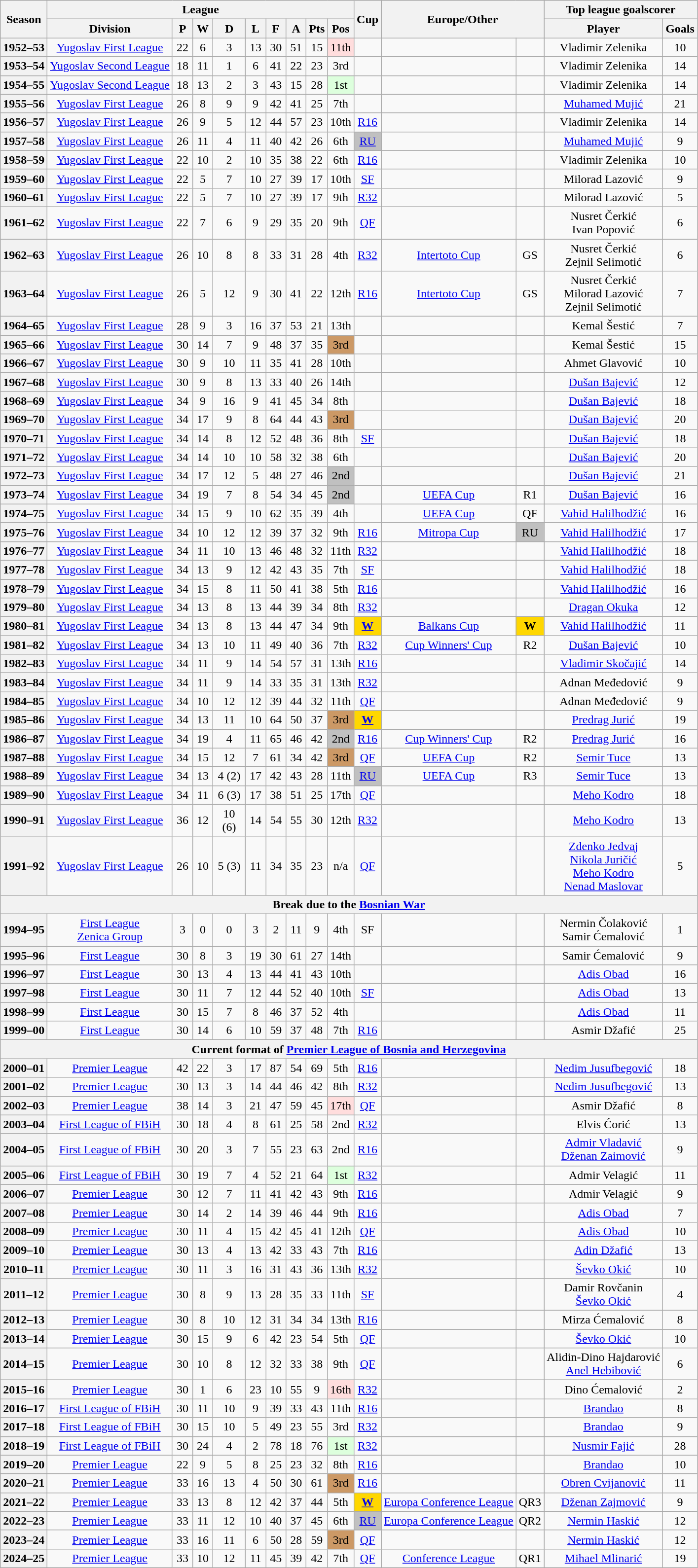<table class="wikitable" style="text-align: center">
<tr>
<th rowspan="2">Season</th>
<th colspan="9">League</th>
<th rowspan="2">Cup</th>
<th colspan="2" rowspan="2">Europe/Other</th>
<th colspan="2">Top league goalscorer</th>
</tr>
<tr>
<th>Division</th>
<th width="20">P</th>
<th width="20">W</th>
<th width="36.6">D</th>
<th width="20">L</th>
<th width="20">F</th>
<th width="20">A</th>
<th width="20">Pts</th>
<th>Pos</th>
<th>Player</th>
<th>Goals</th>
</tr>
<tr>
<th>1952–53</th>
<td><a href='#'>Yugoslav First League</a></td>
<td>22</td>
<td>6</td>
<td>3</td>
<td>13</td>
<td>30</td>
<td>51</td>
<td>15</td>
<td bgcolor="#ffdddd">11th</td>
<td></td>
<td></td>
<td></td>
<td>Vladimir Zelenika</td>
<td>10</td>
</tr>
<tr>
<th>1953–54</th>
<td><a href='#'>Yugoslav Second League</a></td>
<td>18</td>
<td>11</td>
<td>1</td>
<td>6</td>
<td>41</td>
<td>22</td>
<td>23</td>
<td>3rd</td>
<td></td>
<td></td>
<td></td>
<td>Vladimir Zelenika</td>
<td>14</td>
</tr>
<tr>
<th>1954–55</th>
<td><a href='#'>Yugoslav Second League</a></td>
<td>18</td>
<td>13</td>
<td>2</td>
<td>3</td>
<td>43</td>
<td>15</td>
<td>28</td>
<td bgcolor="#ddffdd">1st</td>
<td></td>
<td></td>
<td></td>
<td>Vladimir Zelenika</td>
<td>14</td>
</tr>
<tr>
<th>1955–56</th>
<td><a href='#'>Yugoslav First League</a></td>
<td>26</td>
<td>8</td>
<td>9</td>
<td>9</td>
<td>42</td>
<td>41</td>
<td>25</td>
<td>7th</td>
<td></td>
<td></td>
<td></td>
<td><a href='#'>Muhamed Mujić</a></td>
<td>21</td>
</tr>
<tr>
<th>1956–57</th>
<td><a href='#'>Yugoslav First League</a></td>
<td>26</td>
<td>9</td>
<td>5</td>
<td>12</td>
<td>44</td>
<td>57</td>
<td>23</td>
<td>10th</td>
<td><a href='#'>R16</a></td>
<td></td>
<td></td>
<td>Vladimir Zelenika</td>
<td>14</td>
</tr>
<tr>
<th>1957–58</th>
<td><a href='#'>Yugoslav First League</a></td>
<td>26</td>
<td>11</td>
<td>4</td>
<td>11</td>
<td>40</td>
<td>42</td>
<td>26</td>
<td>6th</td>
<td bgcolor=silver><a href='#'>RU</a></td>
<td></td>
<td></td>
<td><a href='#'>Muhamed Mujić</a></td>
<td>9</td>
</tr>
<tr>
<th>1958–59</th>
<td><a href='#'>Yugoslav First League</a></td>
<td>22</td>
<td>10</td>
<td>2</td>
<td>10</td>
<td>35</td>
<td>38</td>
<td>22</td>
<td>6th</td>
<td><a href='#'>R16</a></td>
<td></td>
<td></td>
<td>Vladimir Zelenika</td>
<td>10</td>
</tr>
<tr>
<th>1959–60</th>
<td><a href='#'>Yugoslav First League</a></td>
<td>22</td>
<td>5</td>
<td>7</td>
<td>10</td>
<td>27</td>
<td>39</td>
<td>17</td>
<td>10th</td>
<td><a href='#'>SF</a></td>
<td></td>
<td></td>
<td>Milorad Lazović</td>
<td>9</td>
</tr>
<tr>
<th>1960–61</th>
<td><a href='#'>Yugoslav First League</a></td>
<td>22</td>
<td>5</td>
<td>7</td>
<td>10</td>
<td>27</td>
<td>39</td>
<td>17</td>
<td>9th</td>
<td><a href='#'>R32</a></td>
<td></td>
<td></td>
<td>Milorad Lazović</td>
<td>5</td>
</tr>
<tr>
<th>1961–62</th>
<td><a href='#'>Yugoslav First League</a></td>
<td>22</td>
<td>7</td>
<td>6</td>
<td>9</td>
<td>29</td>
<td>35</td>
<td>20</td>
<td>9th</td>
<td><a href='#'>QF</a></td>
<td></td>
<td></td>
<td>Nusret Čerkić<br>Ivan Popović</td>
<td>6</td>
</tr>
<tr>
<th>1962–63</th>
<td><a href='#'>Yugoslav First League</a></td>
<td>26</td>
<td>10</td>
<td>8</td>
<td>8</td>
<td>33</td>
<td>31</td>
<td>28</td>
<td>4th</td>
<td><a href='#'>R32</a></td>
<td><a href='#'>Intertoto Cup</a></td>
<td>GS</td>
<td>Nusret Čerkić<br>Zejnil Selimotić</td>
<td>6</td>
</tr>
<tr>
<th>1963–64</th>
<td><a href='#'>Yugoslav First League</a></td>
<td>26</td>
<td>5</td>
<td>12</td>
<td>9</td>
<td>30</td>
<td>41</td>
<td>22</td>
<td>12th</td>
<td><a href='#'>R16</a></td>
<td><a href='#'>Intertoto Cup</a></td>
<td>GS</td>
<td>Nusret Čerkić<br>Milorad Lazović<br>Zejnil Selimotić</td>
<td>7</td>
</tr>
<tr>
<th>1964–65</th>
<td><a href='#'>Yugoslav First League</a></td>
<td>28</td>
<td>9</td>
<td>3</td>
<td>16</td>
<td>37</td>
<td>53</td>
<td>21</td>
<td>13th</td>
<td></td>
<td></td>
<td></td>
<td>Kemal Šestić</td>
<td>7</td>
</tr>
<tr>
<th>1965–66</th>
<td><a href='#'>Yugoslav First League</a></td>
<td>30</td>
<td>14</td>
<td>7</td>
<td>9</td>
<td>48</td>
<td>37</td>
<td>35</td>
<td bgcolor="#cc9966">3rd</td>
<td></td>
<td></td>
<td></td>
<td>Kemal Šestić</td>
<td>15</td>
</tr>
<tr>
<th>1966–67</th>
<td><a href='#'>Yugoslav First League</a></td>
<td>30</td>
<td>9</td>
<td>10</td>
<td>11</td>
<td>35</td>
<td>41</td>
<td>28</td>
<td>10th</td>
<td></td>
<td></td>
<td></td>
<td>Ahmet Glavović</td>
<td>10</td>
</tr>
<tr>
<th>1967–68</th>
<td><a href='#'>Yugoslav First League</a></td>
<td>30</td>
<td>9</td>
<td>8</td>
<td>13</td>
<td>33</td>
<td>40</td>
<td>26</td>
<td>14th</td>
<td></td>
<td></td>
<td></td>
<td><a href='#'>Dušan Bajević</a></td>
<td>12</td>
</tr>
<tr>
<th>1968–69</th>
<td><a href='#'>Yugoslav First League</a></td>
<td>34</td>
<td>9</td>
<td>16</td>
<td>9</td>
<td>41</td>
<td>45</td>
<td>34</td>
<td>8th</td>
<td></td>
<td></td>
<td></td>
<td><a href='#'>Dušan Bajević</a></td>
<td>18</td>
</tr>
<tr>
<th>1969–70</th>
<td><a href='#'>Yugoslav First League</a></td>
<td>34</td>
<td>17</td>
<td>9</td>
<td>8</td>
<td>64</td>
<td>44</td>
<td>43</td>
<td bgcolor="#cc9966">3rd</td>
<td></td>
<td></td>
<td></td>
<td><a href='#'>Dušan Bajević</a></td>
<td>20</td>
</tr>
<tr>
<th>1970–71</th>
<td><a href='#'>Yugoslav First League</a></td>
<td>34</td>
<td>14</td>
<td>8</td>
<td>12</td>
<td>52</td>
<td>48</td>
<td>36</td>
<td>8th</td>
<td><a href='#'>SF</a></td>
<td></td>
<td></td>
<td><a href='#'>Dušan Bajević</a></td>
<td>18</td>
</tr>
<tr>
<th>1971–72</th>
<td><a href='#'>Yugoslav First League</a></td>
<td>34</td>
<td>14</td>
<td>10</td>
<td>10</td>
<td>58</td>
<td>32</td>
<td>38</td>
<td>6th</td>
<td></td>
<td></td>
<td></td>
<td><a href='#'>Dušan Bajević</a></td>
<td>20</td>
</tr>
<tr>
<th>1972–73</th>
<td><a href='#'>Yugoslav First League</a></td>
<td>34</td>
<td>17</td>
<td>12</td>
<td>5</td>
<td>48</td>
<td>27</td>
<td>46</td>
<td bgcolor=silver>2nd</td>
<td></td>
<td></td>
<td></td>
<td><a href='#'>Dušan Bajević</a></td>
<td>21</td>
</tr>
<tr>
<th>1973–74</th>
<td><a href='#'>Yugoslav First League</a></td>
<td>34</td>
<td>19</td>
<td>7</td>
<td>8</td>
<td>54</td>
<td>34</td>
<td>45</td>
<td bgcolor=silver>2nd</td>
<td></td>
<td><a href='#'>UEFA Cup</a></td>
<td>R1</td>
<td><a href='#'>Dušan Bajević</a></td>
<td>16</td>
</tr>
<tr>
<th>1974–75</th>
<td><a href='#'>Yugoslav First League</a></td>
<td>34</td>
<td>15</td>
<td>9</td>
<td>10</td>
<td>62</td>
<td>35</td>
<td>39</td>
<td>4th</td>
<td></td>
<td><a href='#'>UEFA Cup</a></td>
<td>QF</td>
<td><a href='#'>Vahid Halilhodžić</a></td>
<td>16</td>
</tr>
<tr>
<th>1975–76</th>
<td><a href='#'>Yugoslav First League</a></td>
<td>34</td>
<td>10</td>
<td>12</td>
<td>12</td>
<td>39</td>
<td>37</td>
<td>32</td>
<td>9th</td>
<td><a href='#'>R16</a></td>
<td><a href='#'>Mitropa Cup</a></td>
<td bgcolor=silver>RU</td>
<td><a href='#'>Vahid Halilhodžić</a></td>
<td>17</td>
</tr>
<tr>
<th>1976–77</th>
<td><a href='#'>Yugoslav First League</a></td>
<td>34</td>
<td>11</td>
<td>10</td>
<td>13</td>
<td>46</td>
<td>48</td>
<td>32</td>
<td>11th</td>
<td><a href='#'>R32</a></td>
<td></td>
<td></td>
<td><a href='#'>Vahid Halilhodžić</a></td>
<td>18</td>
</tr>
<tr>
<th>1977–78</th>
<td><a href='#'>Yugoslav First League</a></td>
<td>34</td>
<td>13</td>
<td>9</td>
<td>12</td>
<td>42</td>
<td>43</td>
<td>35</td>
<td>7th</td>
<td><a href='#'>SF</a></td>
<td></td>
<td></td>
<td><a href='#'>Vahid Halilhodžić</a></td>
<td>18</td>
</tr>
<tr>
<th>1978–79</th>
<td><a href='#'>Yugoslav First League</a></td>
<td>34</td>
<td>15</td>
<td>8</td>
<td>11</td>
<td>50</td>
<td>41</td>
<td>38</td>
<td>5th</td>
<td><a href='#'>R16</a></td>
<td></td>
<td></td>
<td><a href='#'>Vahid Halilhodžić</a></td>
<td>16</td>
</tr>
<tr>
<th>1979–80</th>
<td><a href='#'>Yugoslav First League</a></td>
<td>34</td>
<td>13</td>
<td>8</td>
<td>13</td>
<td>44</td>
<td>39</td>
<td>34</td>
<td>8th</td>
<td><a href='#'>R32</a></td>
<td></td>
<td></td>
<td><a href='#'>Dragan Okuka</a></td>
<td>12</td>
</tr>
<tr>
<th>1980–81</th>
<td><a href='#'>Yugoslav First League</a></td>
<td>34</td>
<td>13</td>
<td>8</td>
<td>13</td>
<td>44</td>
<td>47</td>
<td>34</td>
<td>9th</td>
<td bgcolor=gold><a href='#'><strong>W</strong></a></td>
<td><a href='#'>Balkans Cup</a></td>
<td bgcolor=gold><strong>W</strong></td>
<td><a href='#'>Vahid Halilhodžić</a></td>
<td>11</td>
</tr>
<tr>
<th>1981–82</th>
<td><a href='#'>Yugoslav First League</a></td>
<td>34</td>
<td>13</td>
<td>10</td>
<td>11</td>
<td>49</td>
<td>40</td>
<td>36</td>
<td>7th</td>
<td><a href='#'>R32</a></td>
<td><a href='#'>Cup Winners' Cup</a></td>
<td>R2</td>
<td><a href='#'>Dušan Bajević</a></td>
<td>10</td>
</tr>
<tr>
<th>1982–83</th>
<td><a href='#'>Yugoslav First League</a></td>
<td>34</td>
<td>11</td>
<td>9</td>
<td>14</td>
<td>54</td>
<td>57</td>
<td>31</td>
<td>13th</td>
<td><a href='#'>R16</a></td>
<td></td>
<td></td>
<td><a href='#'>Vladimir Skočajić</a></td>
<td>14</td>
</tr>
<tr>
<th>1983–84</th>
<td><a href='#'>Yugoslav First League</a></td>
<td>34</td>
<td>11</td>
<td>9</td>
<td>14</td>
<td>33</td>
<td>35</td>
<td>31</td>
<td>13th</td>
<td><a href='#'>R32</a></td>
<td></td>
<td></td>
<td>Adnan Međedović</td>
<td>9</td>
</tr>
<tr>
<th>1984–85</th>
<td><a href='#'>Yugoslav First League</a></td>
<td>34</td>
<td>10</td>
<td>12</td>
<td>12</td>
<td>39</td>
<td>44</td>
<td>32</td>
<td>11th</td>
<td><a href='#'>QF</a></td>
<td></td>
<td></td>
<td>Adnan Međedović</td>
<td>9</td>
</tr>
<tr>
<th>1985–86</th>
<td><a href='#'>Yugoslav First League</a></td>
<td>34</td>
<td>13</td>
<td>11</td>
<td>10</td>
<td>64</td>
<td>50</td>
<td>37</td>
<td bgcolor="#cc9966">3rd</td>
<td bgcolor=gold><a href='#'><strong>W</strong></a></td>
<td></td>
<td></td>
<td><a href='#'>Predrag Jurić</a></td>
<td>19</td>
</tr>
<tr>
<th>1986–87</th>
<td><a href='#'>Yugoslav First League</a></td>
<td>34</td>
<td>19</td>
<td>4</td>
<td>11</td>
<td>65</td>
<td>46</td>
<td>42</td>
<td bgcolor=silver>2nd</td>
<td><a href='#'>R16</a></td>
<td><a href='#'>Cup Winners' Cup</a></td>
<td>R2</td>
<td><a href='#'>Predrag Jurić</a></td>
<td>16</td>
</tr>
<tr>
<th>1987–88</th>
<td><a href='#'>Yugoslav First League</a></td>
<td>34</td>
<td>15</td>
<td>12</td>
<td>7</td>
<td>61</td>
<td>34</td>
<td>42</td>
<td bgcolor="#cc9966">3rd</td>
<td><a href='#'>QF</a></td>
<td><a href='#'>UEFA Cup</a></td>
<td>R2</td>
<td><a href='#'>Semir Tuce</a></td>
<td>13</td>
</tr>
<tr>
<th>1988–89</th>
<td><a href='#'>Yugoslav First League</a></td>
<td>34</td>
<td>13</td>
<td>4 (2)</td>
<td>17</td>
<td>42</td>
<td>43</td>
<td>28</td>
<td>11th</td>
<td bgcolor=silver><a href='#'>RU</a></td>
<td><a href='#'>UEFA Cup</a></td>
<td>R3</td>
<td><a href='#'>Semir Tuce</a></td>
<td>13</td>
</tr>
<tr>
<th>1989–90</th>
<td><a href='#'>Yugoslav First League</a></td>
<td>34</td>
<td>11</td>
<td>6 (3)</td>
<td>17</td>
<td>38</td>
<td>51</td>
<td>25</td>
<td>17th</td>
<td><a href='#'>QF</a></td>
<td></td>
<td></td>
<td><a href='#'>Meho Kodro</a></td>
<td>18</td>
</tr>
<tr>
<th>1990–91</th>
<td><a href='#'>Yugoslav First League</a></td>
<td>36</td>
<td>12</td>
<td>10 (6)</td>
<td>14</td>
<td>54</td>
<td>55</td>
<td>30</td>
<td>12th</td>
<td><a href='#'>R32</a></td>
<td></td>
<td></td>
<td><a href='#'>Meho Kodro</a></td>
<td>13</td>
</tr>
<tr>
<th>1991–92</th>
<td><a href='#'>Yugoslav First League</a></td>
<td>26</td>
<td>10</td>
<td>5 (3)</td>
<td>11</td>
<td>34</td>
<td>35</td>
<td>23</td>
<td>n/a</td>
<td><a href='#'>QF</a></td>
<td></td>
<td></td>
<td><a href='#'>Zdenko Jedvaj</a><br><a href='#'>Nikola Juričić</a><br><a href='#'>Meho Kodro</a><br><a href='#'>Nenad Maslovar</a></td>
<td>5</td>
</tr>
<tr>
<th colspan="15">Break due to the <a href='#'>Bosnian War</a></th>
</tr>
<tr>
<th>1994–95</th>
<td><a href='#'>First League</a><br><a href='#'>Zenica Group</a></td>
<td>3</td>
<td>0</td>
<td>0</td>
<td>3</td>
<td>2</td>
<td>11</td>
<td>9</td>
<td>4th</td>
<td>SF</td>
<td></td>
<td></td>
<td>Nermin Čolaković<br>Samir Ćemalović</td>
<td>1</td>
</tr>
<tr>
<th>1995–96</th>
<td><a href='#'>First League</a></td>
<td>30</td>
<td>8</td>
<td>3</td>
<td>19</td>
<td>30</td>
<td>61</td>
<td>27</td>
<td>14th</td>
<td></td>
<td></td>
<td></td>
<td>Samir Ćemalović</td>
<td>9</td>
</tr>
<tr>
<th>1996–97</th>
<td><a href='#'>First League</a></td>
<td>30</td>
<td>13</td>
<td>4</td>
<td>13</td>
<td>44</td>
<td>41</td>
<td>43</td>
<td>10th</td>
<td></td>
<td></td>
<td></td>
<td><a href='#'>Adis Obad</a></td>
<td>16</td>
</tr>
<tr>
<th>1997–98</th>
<td><a href='#'>First League</a></td>
<td>30</td>
<td>11</td>
<td>7</td>
<td>12</td>
<td>44</td>
<td>52</td>
<td>40</td>
<td>10th</td>
<td><a href='#'>SF</a></td>
<td></td>
<td></td>
<td><a href='#'>Adis Obad</a></td>
<td>13</td>
</tr>
<tr>
<th>1998–99</th>
<td><a href='#'>First League</a></td>
<td>30</td>
<td>15</td>
<td>7</td>
<td>8</td>
<td>46</td>
<td>37</td>
<td>52</td>
<td>4th</td>
<td></td>
<td></td>
<td></td>
<td><a href='#'>Adis Obad</a></td>
<td>11</td>
</tr>
<tr>
<th>1999–00</th>
<td><a href='#'>First League</a></td>
<td>30</td>
<td>14</td>
<td>6</td>
<td>10</td>
<td>59</td>
<td>37</td>
<td>48</td>
<td>7th</td>
<td><a href='#'>R16</a></td>
<td></td>
<td></td>
<td>Asmir Džafić</td>
<td>25</td>
</tr>
<tr>
<th colspan="15">Current format of <a href='#'>Premier League of Bosnia and Herzegovina</a></th>
</tr>
<tr>
<th>2000–01</th>
<td><a href='#'>Premier League</a></td>
<td>42</td>
<td>22</td>
<td>3</td>
<td>17</td>
<td>87</td>
<td>54</td>
<td>69</td>
<td>5th</td>
<td><a href='#'>R16</a></td>
<td></td>
<td></td>
<td><a href='#'>Nedim Jusufbegović</a></td>
<td>18</td>
</tr>
<tr>
<th>2001–02</th>
<td><a href='#'>Premier League</a></td>
<td>30</td>
<td>13</td>
<td>3</td>
<td>14</td>
<td>44</td>
<td>46</td>
<td>42</td>
<td>8th</td>
<td><a href='#'>R32</a></td>
<td></td>
<td></td>
<td><a href='#'>Nedim Jusufbegović</a></td>
<td>13</td>
</tr>
<tr>
<th>2002–03</th>
<td><a href='#'>Premier League</a></td>
<td>38</td>
<td>14</td>
<td>3</td>
<td>21</td>
<td>47</td>
<td>59</td>
<td>45</td>
<td bgcolor="#ffdddd">17th</td>
<td><a href='#'>QF</a></td>
<td></td>
<td></td>
<td>Asmir Džafić</td>
<td>8</td>
</tr>
<tr>
<th>2003–04</th>
<td><a href='#'>First League of FBiH</a></td>
<td>30</td>
<td>18</td>
<td>4</td>
<td>8</td>
<td>61</td>
<td>25</td>
<td>58</td>
<td>2nd</td>
<td><a href='#'>R32</a></td>
<td></td>
<td></td>
<td>Elvis Ćorić</td>
<td>13</td>
</tr>
<tr>
<th>2004–05</th>
<td><a href='#'>First League of FBiH</a></td>
<td>30</td>
<td>20</td>
<td>3</td>
<td>7</td>
<td>55</td>
<td>23</td>
<td>63</td>
<td>2nd</td>
<td><a href='#'>R16</a></td>
<td></td>
<td></td>
<td><a href='#'>Admir Vladavić</a><br><a href='#'>Dženan Zaimović</a></td>
<td>9</td>
</tr>
<tr>
<th>2005–06</th>
<td><a href='#'>First League of FBiH</a></td>
<td>30</td>
<td>19</td>
<td>7</td>
<td>4</td>
<td>52</td>
<td>21</td>
<td>64</td>
<td bgcolor="#ddffdd">1st</td>
<td><a href='#'>R32</a></td>
<td></td>
<td></td>
<td>Admir Velagić</td>
<td>11</td>
</tr>
<tr>
<th>2006–07</th>
<td><a href='#'>Premier League</a></td>
<td>30</td>
<td>12</td>
<td>7</td>
<td>11</td>
<td>41</td>
<td>42</td>
<td>43</td>
<td>9th</td>
<td><a href='#'>R16</a></td>
<td></td>
<td></td>
<td>Admir Velagić</td>
<td>9</td>
</tr>
<tr>
<th>2007–08</th>
<td><a href='#'>Premier League</a></td>
<td>30</td>
<td>14</td>
<td>2</td>
<td>14</td>
<td>39</td>
<td>46</td>
<td>44</td>
<td>9th</td>
<td><a href='#'>R16</a></td>
<td></td>
<td></td>
<td><a href='#'>Adis Obad</a></td>
<td>7</td>
</tr>
<tr>
<th>2008–09</th>
<td><a href='#'>Premier League</a></td>
<td>30</td>
<td>11</td>
<td>4</td>
<td>15</td>
<td>42</td>
<td>45</td>
<td>41</td>
<td>12th</td>
<td><a href='#'>QF</a></td>
<td></td>
<td></td>
<td><a href='#'>Adis Obad</a></td>
<td>10</td>
</tr>
<tr>
<th>2009–10</th>
<td><a href='#'>Premier League</a></td>
<td>30</td>
<td>13</td>
<td>4</td>
<td>13</td>
<td>42</td>
<td>33</td>
<td>43</td>
<td>7th</td>
<td><a href='#'>R16</a></td>
<td></td>
<td></td>
<td><a href='#'>Adin Džafić</a></td>
<td>13</td>
</tr>
<tr>
<th>2010–11</th>
<td><a href='#'>Premier League</a></td>
<td>30</td>
<td>11</td>
<td>3</td>
<td>16</td>
<td>31</td>
<td>43</td>
<td>36</td>
<td>13th</td>
<td><a href='#'>R32</a></td>
<td></td>
<td></td>
<td><a href='#'>Ševko Okić</a></td>
<td>10</td>
</tr>
<tr>
<th>2011–12</th>
<td><a href='#'>Premier League</a></td>
<td>30</td>
<td>8</td>
<td>9</td>
<td>13</td>
<td>28</td>
<td>35</td>
<td>33</td>
<td>11th</td>
<td><a href='#'>SF</a></td>
<td></td>
<td></td>
<td>Damir Rovčanin<br><a href='#'>Ševko Okić</a></td>
<td>4</td>
</tr>
<tr>
<th>2012–13</th>
<td><a href='#'>Premier League</a></td>
<td>30</td>
<td>8</td>
<td>10</td>
<td>12</td>
<td>31</td>
<td>34</td>
<td>34</td>
<td>13th</td>
<td><a href='#'>R16</a></td>
<td></td>
<td></td>
<td>Mirza Ćemalović</td>
<td>8</td>
</tr>
<tr>
<th>2013–14</th>
<td><a href='#'>Premier League</a></td>
<td>30</td>
<td>15</td>
<td>9</td>
<td>6</td>
<td>42</td>
<td>23</td>
<td>54</td>
<td>5th</td>
<td><a href='#'>QF</a></td>
<td></td>
<td></td>
<td><a href='#'>Ševko Okić</a></td>
<td>10</td>
</tr>
<tr>
<th>2014–15</th>
<td><a href='#'>Premier League</a></td>
<td>30</td>
<td>10</td>
<td>8</td>
<td>12</td>
<td>32</td>
<td>33</td>
<td>38</td>
<td>9th</td>
<td><a href='#'>QF</a></td>
<td></td>
<td></td>
<td>Alidin-Dino Hajdarović<br><a href='#'>Anel Hebibović</a></td>
<td>6</td>
</tr>
<tr>
<th>2015–16</th>
<td><a href='#'>Premier League</a></td>
<td>30</td>
<td>1</td>
<td>6</td>
<td>23</td>
<td>10</td>
<td>55</td>
<td>9</td>
<td bgcolor="#ffdddd">16th</td>
<td><a href='#'>R32</a></td>
<td></td>
<td></td>
<td>Dino Ćemalović</td>
<td>2</td>
</tr>
<tr>
<th>2016–17</th>
<td><a href='#'>First League of FBiH</a></td>
<td>30</td>
<td>11</td>
<td>10</td>
<td>9</td>
<td>39</td>
<td>33</td>
<td>43</td>
<td>11th</td>
<td><a href='#'>R16</a></td>
<td></td>
<td></td>
<td><a href='#'>Brandao</a></td>
<td>8</td>
</tr>
<tr>
<th>2017–18</th>
<td><a href='#'>First League of FBiH</a></td>
<td>30</td>
<td>15</td>
<td>10</td>
<td>5</td>
<td>49</td>
<td>23</td>
<td>55</td>
<td>3rd</td>
<td><a href='#'>R32</a></td>
<td></td>
<td></td>
<td><a href='#'>Brandao</a></td>
<td>9</td>
</tr>
<tr>
<th>2018–19</th>
<td><a href='#'>First League of FBiH</a></td>
<td>30</td>
<td>24</td>
<td>4</td>
<td>2</td>
<td>78</td>
<td>18</td>
<td>76</td>
<td bgcolor="#ddffdd">1st</td>
<td><a href='#'>R32</a></td>
<td></td>
<td></td>
<td><a href='#'>Nusmir Fajić</a></td>
<td>28</td>
</tr>
<tr>
<th>2019–20</th>
<td><a href='#'>Premier League</a></td>
<td>22</td>
<td>9</td>
<td>5</td>
<td>8</td>
<td>25</td>
<td>23</td>
<td>32</td>
<td>8th</td>
<td><a href='#'>R16</a></td>
<td></td>
<td></td>
<td><a href='#'>Brandao</a></td>
<td>10</td>
</tr>
<tr>
<th>2020–21</th>
<td><a href='#'>Premier League</a></td>
<td>33</td>
<td>16</td>
<td>13</td>
<td>4</td>
<td>50</td>
<td>30</td>
<td>61</td>
<td bgcolor="#cc9966">3rd</td>
<td><a href='#'>R16</a></td>
<td></td>
<td></td>
<td><a href='#'>Obren Cvijanović</a></td>
<td>11</td>
</tr>
<tr>
<th>2021–22</th>
<td><a href='#'>Premier League</a></td>
<td>33</td>
<td>13</td>
<td>8</td>
<td>12</td>
<td>42</td>
<td>37</td>
<td>44</td>
<td>5th</td>
<td bgcolor="gold"><strong><a href='#'>W</a></strong></td>
<td><a href='#'>Europa Conference League</a></td>
<td>QR3</td>
<td><a href='#'>Dženan Zajmović</a></td>
<td>9</td>
</tr>
<tr>
<th>2022–23</th>
<td><a href='#'>Premier League</a></td>
<td>33</td>
<td>11</td>
<td>12</td>
<td>10</td>
<td>40</td>
<td>37</td>
<td>45</td>
<td>6th</td>
<td bgcolor=silver><a href='#'>RU</a></td>
<td><a href='#'>Europa Conference League</a></td>
<td>QR2</td>
<td><a href='#'>Nermin Haskić</a></td>
<td>12</td>
</tr>
<tr>
<th>2023–24</th>
<td><a href='#'>Premier League</a></td>
<td>33</td>
<td>16</td>
<td>11</td>
<td>6</td>
<td>50</td>
<td>28</td>
<td>59</td>
<td bgcolor="#cc9966">3rd</td>
<td><a href='#'>QF</a></td>
<td></td>
<td></td>
<td><a href='#'>Nermin Haskić</a></td>
<td>12</td>
</tr>
<tr>
<th>2024–25</th>
<td><a href='#'>Premier League</a></td>
<td>33</td>
<td>10</td>
<td>12</td>
<td>11</td>
<td>45</td>
<td>39</td>
<td>42</td>
<td>7th</td>
<td><a href='#'>QF</a></td>
<td><a href='#'>Conference League</a></td>
<td>QR1</td>
<td><a href='#'>Mihael Mlinarić</a></td>
<td>19</td>
</tr>
</table>
